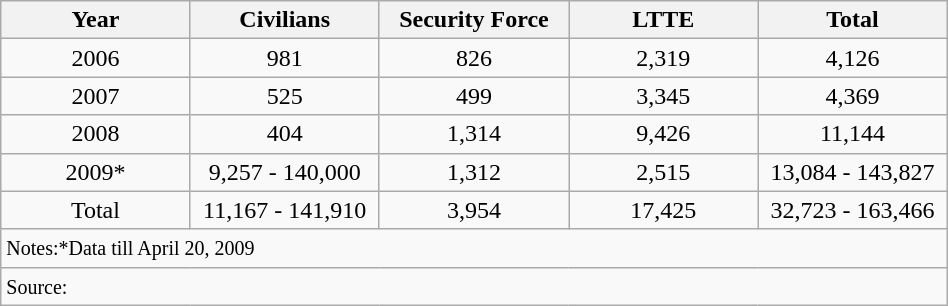<table style="width:50%;" class="wikitable" border="1">
<tr>
<th width=18%>Year</th>
<th width=18%>Civilians</th>
<th width=18%>Security Force</th>
<th width=18%>LTTE</th>
<th width=18%>Total</th>
</tr>
<tr>
<td align="center">2006</td>
<td align="center">981</td>
<td align="center">826</td>
<td align="center">2,319</td>
<td align="center">4,126</td>
</tr>
<tr>
<td align="center">2007</td>
<td align="center">525</td>
<td align="center">499</td>
<td align="center">3,345</td>
<td align="center">4,369</td>
</tr>
<tr>
<td align="center">2008</td>
<td align="center">404</td>
<td align="center">1,314</td>
<td align="center">9,426</td>
<td align="center">11,144</td>
</tr>
<tr>
<td align="center">2009*</td>
<td align="center">9,257 - 140,000</td>
<td align="center">1,312</td>
<td align="center">2,515</td>
<td align="center">13,084 -  143,827</td>
</tr>
<tr>
<td align="center">Total</td>
<td align="center">11,167 - 141,910</td>
<td align="center">3,954</td>
<td align="center">17,425</td>
<td align="center">32,723 - 163,466</td>
</tr>
<tr>
<td align=left colspan=5><small>Notes:*Data till April 20, 2009</small></td>
</tr>
<tr>
<td align=left colspan=5><small>Source:</small></td>
</tr>
</table>
